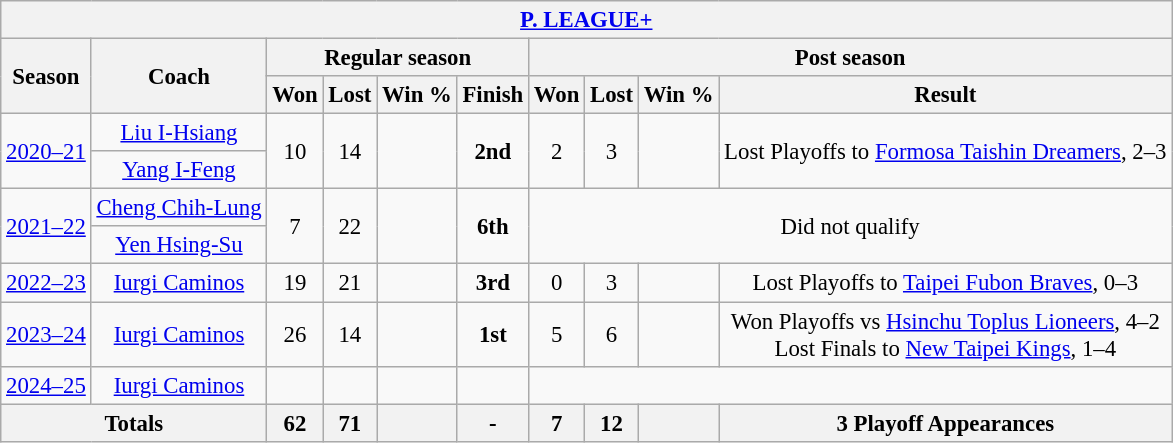<table class="wikitable" style="font-size: 95%; text-align:center;">
<tr>
<th colspan="10"><a href='#'>P. LEAGUE+</a></th>
</tr>
<tr>
<th rowspan="2">Season</th>
<th rowspan="2">Coach</th>
<th colspan="4">Regular season</th>
<th colspan="4">Post season</th>
</tr>
<tr>
<th>Won</th>
<th>Lost</th>
<th>Win %</th>
<th>Finish</th>
<th>Won</th>
<th>Lost</th>
<th>Win %</th>
<th>Result</th>
</tr>
<tr>
<td rowspan=2><a href='#'>2020–21</a></td>
<td><a href='#'>Liu I-Hsiang</a></td>
<td rowspan=2>10</td>
<td rowspan=2>14</td>
<td rowspan=2></td>
<td rowspan=2><strong>2nd</strong></td>
<td rowspan=2>2</td>
<td rowspan=2>3</td>
<td rowspan=2></td>
<td rowspan=2>Lost Playoffs to <a href='#'>Formosa Taishin Dreamers</a>, 2–3</td>
</tr>
<tr>
<td><a href='#'>Yang I-Feng</a></td>
</tr>
<tr>
<td rowspan=2><a href='#'>2021–22</a></td>
<td><a href='#'>Cheng Chih-Lung</a></td>
<td rowspan=2>7</td>
<td rowspan=2>22</td>
<td rowspan=2></td>
<td rowspan=2><strong>6th</strong></td>
<td rowspan=2 colspan="4">Did not qualify</td>
</tr>
<tr>
<td><a href='#'>Yen Hsing-Su</a></td>
</tr>
<tr>
<td><a href='#'>2022–23</a></td>
<td><a href='#'>Iurgi Caminos</a></td>
<td>19</td>
<td>21</td>
<td></td>
<td><strong>3rd</strong></td>
<td>0</td>
<td>3</td>
<td></td>
<td>Lost Playoffs to <a href='#'>Taipei Fubon Braves</a>, 0–3</td>
</tr>
<tr>
<td><a href='#'>2023–24</a></td>
<td><a href='#'>Iurgi Caminos</a></td>
<td>26</td>
<td>14</td>
<td></td>
<td><strong>1st</strong></td>
<td>5</td>
<td>6</td>
<td></td>
<td>Won Playoffs vs <a href='#'>Hsinchu Toplus Lioneers</a>, 4–2<br>Lost Finals to <a href='#'>New Taipei Kings</a>, 1–4</td>
</tr>
<tr>
<td><a href='#'>2024–25</a></td>
<td><a href='#'>Iurgi Caminos</a></td>
<td></td>
<td></td>
<td></td>
<td></td>
</tr>
<tr>
<th colspan="2">Totals</th>
<th>62</th>
<th>71</th>
<th></th>
<th>-</th>
<th>7</th>
<th>12</th>
<th></th>
<th>3 Playoff Appearances</th>
</tr>
</table>
